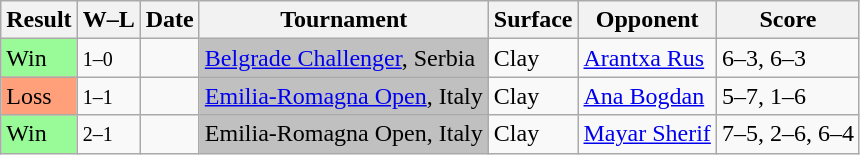<table class="sortable wikitable">
<tr>
<th>Result</th>
<th class="unsortable">W–L</th>
<th>Date</th>
<th>Tournament</th>
<th>Surface</th>
<th>Opponent</th>
<th class="unsortable">Score</th>
</tr>
<tr>
<td style="background:#98fb98;">Win</td>
<td><small>1–0</small></td>
<td><a href='#'></a></td>
<td style="background:silver;"><a href='#'>Belgrade Challenger</a>, Serbia</td>
<td>Clay</td>
<td> <a href='#'>Arantxa Rus</a></td>
<td>6–3, 6–3</td>
</tr>
<tr>
<td style="background:#ffa07a;">Loss</td>
<td><small>1–1</small></td>
<td><a href='#'></a></td>
<td style="background:silver;"><a href='#'>Emilia-Romagna Open</a>, Italy</td>
<td>Clay</td>
<td> <a href='#'>Ana Bogdan</a></td>
<td>5–7, 1–6</td>
</tr>
<tr>
<td style="background:#98fb98;">Win</td>
<td><small>2–1</small></td>
<td><a href='#'></a></td>
<td style="background:silver;">Emilia-Romagna Open, Italy</td>
<td>Clay</td>
<td> <a href='#'>Mayar Sherif</a></td>
<td>7–5, 2–6, 6–4</td>
</tr>
</table>
